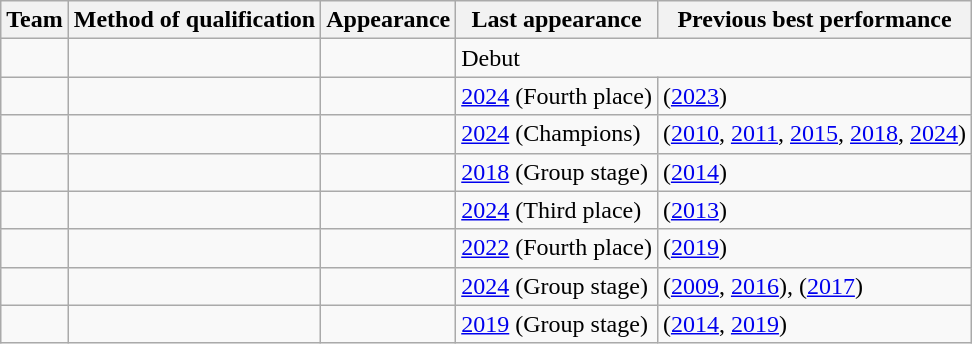<table class="wikitable sortable">
<tr>
<th>Team</th>
<th>Method of qualification</th>
<th data-sort-type="number">Appearance</th>
<th>Last appearance</th>
<th>Previous best performance</th>
</tr>
<tr>
<td></td>
<td></td>
<td></td>
<td colspan="2">Debut</td>
</tr>
<tr>
<td></td>
<td></td>
<td></td>
<td><a href='#'>2024</a> (Fourth place)</td>
<td> (<a href='#'>2023</a>)</td>
</tr>
<tr>
<td></td>
<td></td>
<td></td>
<td><a href='#'>2024</a> (Champions)</td>
<td> (<a href='#'>2010</a>, <a href='#'>2011</a>, <a href='#'>2015</a>, <a href='#'>2018</a>, <a href='#'>2024</a>)</td>
</tr>
<tr>
<td></td>
<td></td>
<td></td>
<td><a href='#'>2018</a> (Group stage)</td>
<td> (<a href='#'>2014</a>)</td>
</tr>
<tr>
<td></td>
<td></td>
<td></td>
<td><a href='#'>2024</a> (Third place)</td>
<td> (<a href='#'>2013</a>)</td>
</tr>
<tr>
<td></td>
<td></td>
<td></td>
<td><a href='#'>2022</a> (Fourth place)</td>
<td> (<a href='#'>2019</a>)</td>
</tr>
<tr>
<td></td>
<td></td>
<td></td>
<td><a href='#'>2024</a> (Group stage)</td>
<td> (<a href='#'>2009</a>, <a href='#'>2016</a>),  (<a href='#'>2017</a>)</td>
</tr>
<tr>
<td></td>
<td></td>
<td></td>
<td><a href='#'>2019</a> (Group stage)</td>
<td> (<a href='#'>2014</a>, <a href='#'>2019</a>)</td>
</tr>
</table>
